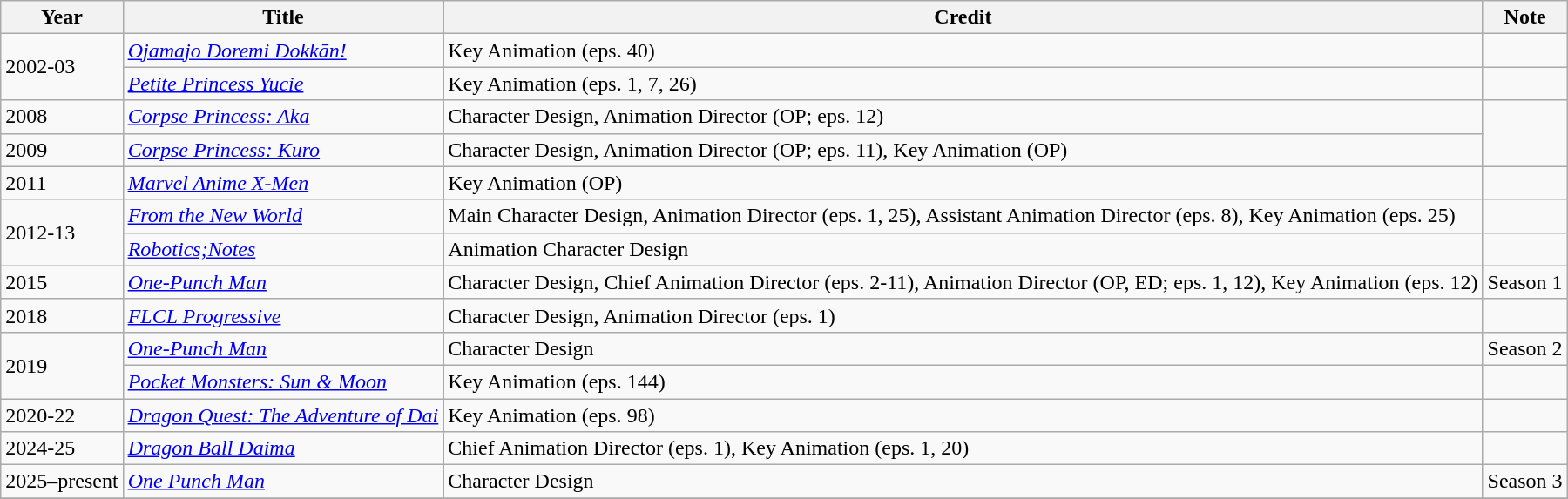<table class="wikitable">
<tr>
<th>Year</th>
<th>Title</th>
<th>Credit</th>
<th>Note</th>
</tr>
<tr>
<td rowspan="2">2002-03</td>
<td><em><a href='#'>Ojamajo Doremi Dokkān!</a></em></td>
<td>Key Animation (eps. 40)</td>
<td></td>
</tr>
<tr>
<td><em><a href='#'>Petite Princess Yucie</a></em></td>
<td>Key Animation (eps. 1, 7, 26)</td>
<td></td>
</tr>
<tr>
<td>2008</td>
<td><em><a href='#'>Corpse Princess: Aka</a></em></td>
<td>Character Design, Animation Director (OP; eps. 12)</td>
<td rowspan="2"></td>
</tr>
<tr>
<td>2009</td>
<td><em><a href='#'>Corpse Princess: Kuro</a></em></td>
<td>Character Design, Animation Director (OP; eps. 11), Key Animation (OP)</td>
</tr>
<tr>
<td>2011</td>
<td><em><a href='#'>Marvel Anime X-Men</a></em></td>
<td>Key Animation (OP)</td>
<td></td>
</tr>
<tr>
<td rowspan="2">2012-13</td>
<td><em><a href='#'>From the New World</a></em></td>
<td>Main Character Design, Animation Director (eps. 1, 25), Assistant Animation Director (eps. 8), Key Animation (eps. 25)</td>
<td></td>
</tr>
<tr>
<td><em><a href='#'>Robotics;Notes</a></em></td>
<td>Animation Character Design</td>
<td></td>
</tr>
<tr>
<td>2015</td>
<td><em><a href='#'>One-Punch Man</a></em></td>
<td>Character Design, Chief Animation Director (eps. 2-11), Animation Director (OP, ED; eps. 1, 12), Key Animation (eps. 12)</td>
<td>Season 1</td>
</tr>
<tr>
<td>2018</td>
<td><em><a href='#'>FLCL Progressive</a></em></td>
<td>Character Design, Animation Director (eps. 1)</td>
<td></td>
</tr>
<tr>
<td rowspan="2">2019</td>
<td><em><a href='#'>One-Punch Man</a></em></td>
<td>Character Design</td>
<td>Season 2</td>
</tr>
<tr>
<td><em><a href='#'>Pocket Monsters: Sun & Moon</a></em></td>
<td>Key Animation (eps. 144)</td>
<td></td>
</tr>
<tr>
<td>2020-22</td>
<td><em><a href='#'>Dragon Quest: The Adventure of Dai</a></em></td>
<td>Key Animation (eps. 98)</td>
<td></td>
</tr>
<tr>
<td>2024-25</td>
<td><em><a href='#'>Dragon Ball Daima</a></em></td>
<td>Chief Animation Director (eps. 1), Key Animation (eps. 1, 20)</td>
<td></td>
</tr>
<tr>
<td>2025–present</td>
<td><em><a href='#'>One Punch Man</a></em></td>
<td>Character Design</td>
<td>Season 3</td>
</tr>
<tr>
</tr>
</table>
